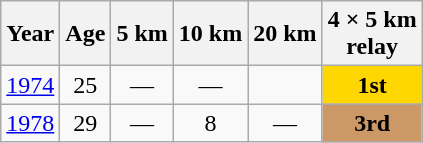<table class="wikitable" style="text-align: center;">
<tr>
<th scope="col">Year</th>
<th scope="col">Age</th>
<th scope="col">5 km</th>
<th scope="col">10 km</th>
<th scope="col">20 km</th>
<th scope="col">4 × 5 km<br>relay</th>
</tr>
<tr>
<td><a href='#'>1974</a></td>
<td>25</td>
<td>—</td>
<td>—</td>
<td></td>
<td style="background-color: gold;"><strong>1st</strong></td>
</tr>
<tr>
<td><a href='#'>1978</a></td>
<td>29</td>
<td>—</td>
<td>8</td>
<td>—</td>
<td style="background-color: #C96;"><strong>3rd</strong></td>
</tr>
</table>
